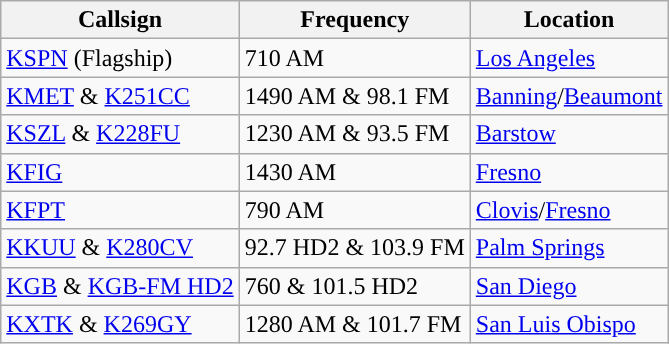<table class="wikitable">
<tr>
<th>Callsign</th>
<th>Frequency</th>
<th>Location</th>
</tr>
<tr>
<td><a href='#'>KSPN</a> (Flagship)</td>
<td>710 AM</td>
<td><a href='#'>Los Angeles</a></td>
</tr>
<tr>
<td><a href='#'>KMET</a> & <a href='#'>K251CC</a></td>
<td>1490 AM & 98.1 FM</td>
<td><a href='#'>Banning</a>/<a href='#'>Beaumont</a></td>
</tr>
<tr>
<td><a href='#'>KSZL</a> & <a href='#'>K228FU</a></td>
<td>1230 AM & 93.5 FM</td>
<td><a href='#'>Barstow</a></td>
</tr>
<tr>
<td><a href='#'>KFIG</a></td>
<td>1430 AM</td>
<td><a href='#'>Fresno</a></td>
</tr>
<tr>
<td><a href='#'>KFPT</a></td>
<td>790 AM</td>
<td><a href='#'>Clovis</a>/<a href='#'>Fresno</a></td>
</tr>
<tr>
<td><a href='#'>KKUU</a> & <a href='#'>K280CV</a></td>
<td>92.7 HD2 & 103.9 FM</td>
<td><a href='#'>Palm Springs</a></td>
</tr>
<tr>
<td><a href='#'>KGB</a> & <a href='#'>KGB-FM HD2</a></td>
<td>760 & 101.5 HD2</td>
<td><a href='#'>San Diego</a></td>
</tr>
<tr>
<td><a href='#'>KXTK</a> & <a href='#'>K269GY</a></td>
<td>1280 AM & 101.7 FM</td>
<td><a href='#'>San Luis Obispo</a></td>
</tr>
</table>
